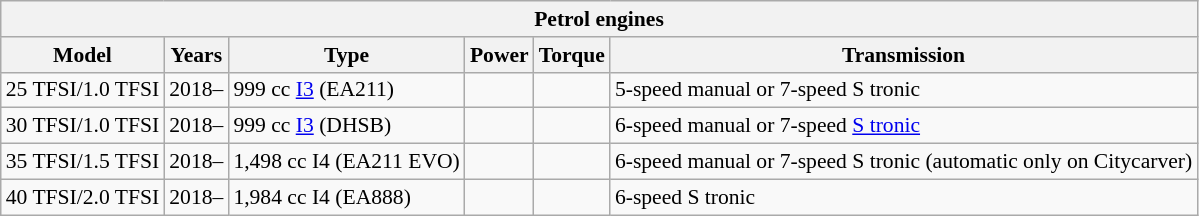<table class="wikitable" style="text-align:left; font-size:90%;">
<tr>
<th colspan="7">Petrol engines</th>
</tr>
<tr>
<th>Model</th>
<th>Years</th>
<th>Type</th>
<th>Power</th>
<th>Torque</th>
<th>Transmission</th>
</tr>
<tr>
<td>25 TFSI/1.0 TFSI</td>
<td>2018–</td>
<td>999 cc <a href='#'>I3</a> (EA211)</td>
<td></td>
<td></td>
<td>5-speed manual or 7-speed S tronic</td>
</tr>
<tr>
<td>30 TFSI/1.0 TFSI</td>
<td>2018–</td>
<td>999 cc <a href='#'>I3</a> (DHSB)</td>
<td></td>
<td></td>
<td>6-speed manual or 7-speed <a href='#'>S tronic</a></td>
</tr>
<tr>
<td>35 TFSI/1.5 TFSI</td>
<td>2018–</td>
<td>1,498 cc I4 (EA211 EVO)</td>
<td></td>
<td></td>
<td>6-speed manual or 7-speed S tronic (automatic only on Citycarver)</td>
</tr>
<tr>
<td>40 TFSI/2.0 TFSI</td>
<td>2018–</td>
<td>1,984 cc I4 (EA888)</td>
<td></td>
<td></td>
<td>6-speed S tronic</td>
</tr>
</table>
